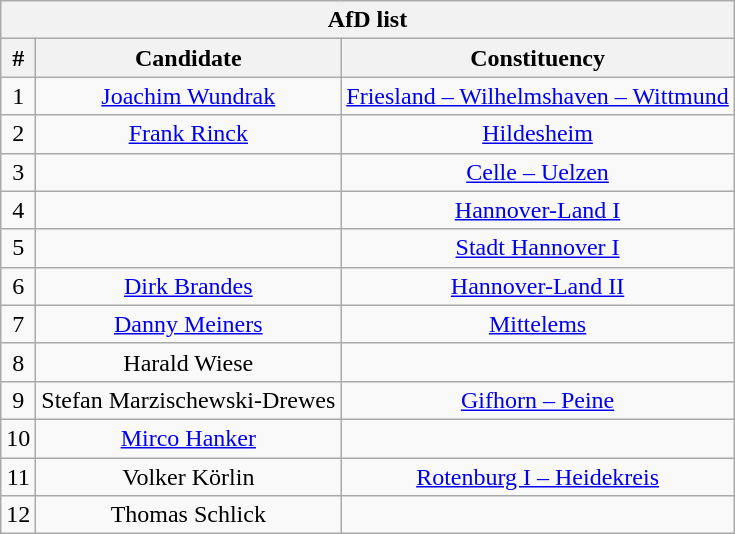<table class="wikitable mw-collapsible mw-collapsed" style="text-align:center">
<tr>
<th colspan=3>AfD list</th>
</tr>
<tr>
<th>#</th>
<th>Candidate</th>
<th>Constituency</th>
</tr>
<tr>
<td>1</td>
<td><a href='#'>Joachim Wundrak</a></td>
<td><a href='#'>Friesland – Wilhelmshaven – Wittmund</a></td>
</tr>
<tr>
<td>2</td>
<td><a href='#'>Frank Rinck</a></td>
<td><a href='#'>Hildesheim</a></td>
</tr>
<tr>
<td>3</td>
<td></td>
<td><a href='#'>Celle – Uelzen</a></td>
</tr>
<tr>
<td>4</td>
<td></td>
<td><a href='#'>Hannover-Land I</a></td>
</tr>
<tr>
<td>5</td>
<td></td>
<td><a href='#'>Stadt Hannover I</a></td>
</tr>
<tr>
<td>6</td>
<td><a href='#'>Dirk Brandes</a></td>
<td><a href='#'>Hannover-Land II</a></td>
</tr>
<tr>
<td>7</td>
<td><a href='#'>Danny Meiners</a></td>
<td><a href='#'>Mittelems</a></td>
</tr>
<tr>
<td>8</td>
<td>Harald Wiese</td>
<td></td>
</tr>
<tr>
<td>9</td>
<td>Stefan Marzischewski-Drewes</td>
<td><a href='#'>Gifhorn – Peine</a></td>
</tr>
<tr>
<td>10</td>
<td><a href='#'>Mirco Hanker</a></td>
<td></td>
</tr>
<tr>
<td>11</td>
<td>Volker Körlin</td>
<td><a href='#'>Rotenburg I – Heidekreis</a></td>
</tr>
<tr>
<td>12</td>
<td>Thomas Schlick</td>
<td></td>
</tr>
</table>
